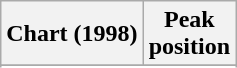<table class="wikitable sortable plainrowheaders" style="text-align:center">
<tr>
<th scope="col">Chart (1998)</th>
<th scope="col">Peak<br>position</th>
</tr>
<tr>
</tr>
<tr>
</tr>
</table>
